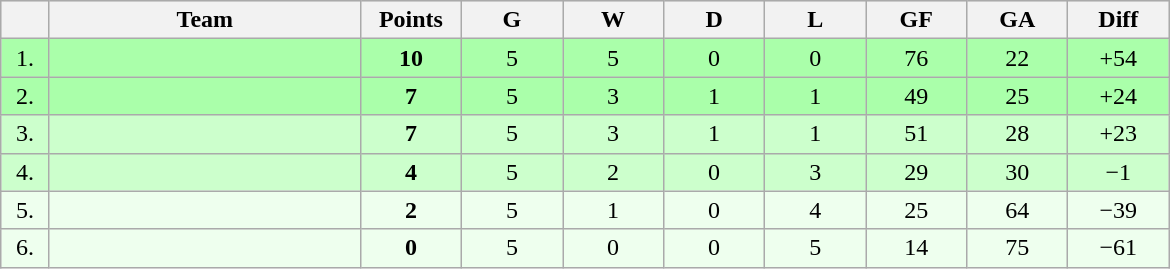<table class=wikitable style="text-align:center">
<tr bgcolor="#DCDCDC">
<th width="25"></th>
<th width="200">Team</th>
<th width="60">Points</th>
<th width="60">G</th>
<th width="60">W</th>
<th width="60">D</th>
<th width="60">L</th>
<th width="60">GF</th>
<th width="60">GA</th>
<th width="60">Diff</th>
</tr>
<tr bgcolor=#AAFFAA>
<td>1.</td>
<td align=left></td>
<td><strong>10</strong></td>
<td>5</td>
<td>5</td>
<td>0</td>
<td>0</td>
<td>76</td>
<td>22</td>
<td>+54</td>
</tr>
<tr bgcolor=#AAFFAA>
<td>2.</td>
<td align=left></td>
<td><strong>7</strong></td>
<td>5</td>
<td>3</td>
<td>1</td>
<td>1</td>
<td>49</td>
<td>25</td>
<td>+24</td>
</tr>
<tr bgcolor=#CCFFCC>
<td>3.</td>
<td align=left></td>
<td><strong>7</strong></td>
<td>5</td>
<td>3</td>
<td>1</td>
<td>1</td>
<td>51</td>
<td>28</td>
<td>+23</td>
</tr>
<tr bgcolor=#CCFFCC>
<td>4.</td>
<td align=left></td>
<td><strong>4</strong></td>
<td>5</td>
<td>2</td>
<td>0</td>
<td>3</td>
<td>29</td>
<td>30</td>
<td>−1</td>
</tr>
<tr bgcolor=#EEFFEE>
<td>5.</td>
<td align=left></td>
<td><strong>2</strong></td>
<td>5</td>
<td>1</td>
<td>0</td>
<td>4</td>
<td>25</td>
<td>64</td>
<td>−39</td>
</tr>
<tr bgcolor=#EEFFEE>
<td>6.</td>
<td align=left></td>
<td><strong>0</strong></td>
<td>5</td>
<td>0</td>
<td>0</td>
<td>5</td>
<td>14</td>
<td>75</td>
<td>−61</td>
</tr>
</table>
